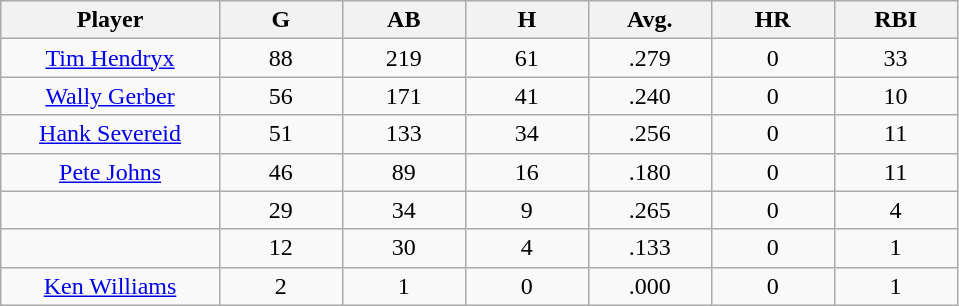<table class="wikitable sortable">
<tr>
<th bgcolor="#DDDDFF" width="16%">Player</th>
<th bgcolor="#DDDDFF" width="9%">G</th>
<th bgcolor="#DDDDFF" width="9%">AB</th>
<th bgcolor="#DDDDFF" width="9%">H</th>
<th bgcolor="#DDDDFF" width="9%">Avg.</th>
<th bgcolor="#DDDDFF" width="9%">HR</th>
<th bgcolor="#DDDDFF" width="9%">RBI</th>
</tr>
<tr align="center">
<td><a href='#'>Tim Hendryx</a></td>
<td>88</td>
<td>219</td>
<td>61</td>
<td>.279</td>
<td>0</td>
<td>33</td>
</tr>
<tr align=center>
<td><a href='#'>Wally Gerber</a></td>
<td>56</td>
<td>171</td>
<td>41</td>
<td>.240</td>
<td>0</td>
<td>10</td>
</tr>
<tr align=center>
<td><a href='#'>Hank Severeid</a></td>
<td>51</td>
<td>133</td>
<td>34</td>
<td>.256</td>
<td>0</td>
<td>11</td>
</tr>
<tr align=center>
<td><a href='#'>Pete Johns</a></td>
<td>46</td>
<td>89</td>
<td>16</td>
<td>.180</td>
<td>0</td>
<td>11</td>
</tr>
<tr align=center>
<td></td>
<td>29</td>
<td>34</td>
<td>9</td>
<td>.265</td>
<td>0</td>
<td>4</td>
</tr>
<tr align="center">
<td></td>
<td>12</td>
<td>30</td>
<td>4</td>
<td>.133</td>
<td>0</td>
<td>1</td>
</tr>
<tr align="center">
<td><a href='#'>Ken Williams</a></td>
<td>2</td>
<td>1</td>
<td>0</td>
<td>.000</td>
<td>0</td>
<td>1</td>
</tr>
</table>
